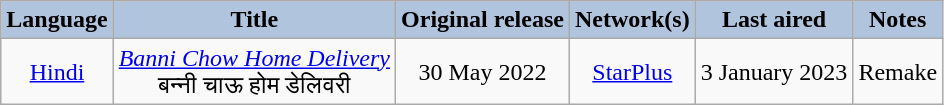<table class="wikitable" style="text-align:center;">
<tr>
<th style="background:LightSteelBlue;">Language</th>
<th style="background:LightSteelBlue;">Title</th>
<th style="background:LightSteelBlue;">Original release</th>
<th style="background:LightSteelBlue;">Network(s)</th>
<th style="background:LightSteelBlue;">Last aired</th>
<th style="background:LightSteelBlue;">Notes</th>
</tr>
<tr>
<td><a href='#'>Hindi</a></td>
<td><em><a href='#'>Banni Chow Home Delivery</a></em> <br> बन्नी चाऊ होम डेलिवरी</td>
<td>30 May 2022</td>
<td><a href='#'>StarPlus</a></td>
<td>3 January 2023</td>
<td>Remake</td>
</tr>
</table>
